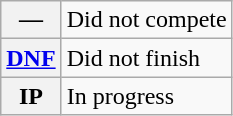<table class="wikitable">
<tr>
<th scope="row">—</th>
<td>Did not compete</td>
</tr>
<tr>
<th scope="row"><a href='#'>DNF</a></th>
<td>Did not finish</td>
</tr>
<tr>
<th scope="row">IP</th>
<td>In progress</td>
</tr>
</table>
